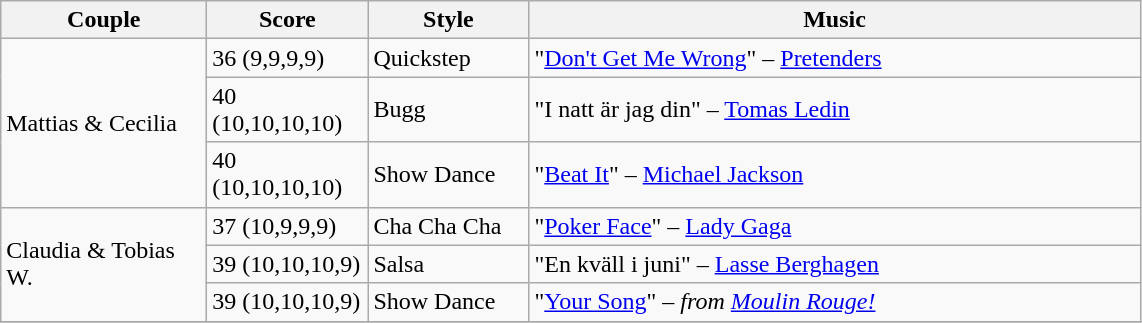<table class="wikitable">
<tr>
<th width="130">Couple</th>
<th width="100">Score</th>
<th width="100">Style</th>
<th width="400">Music</th>
</tr>
<tr>
<td rowspan="3">Mattias & Cecilia</td>
<td>36 (9,9,9,9)</td>
<td>Quickstep</td>
<td>"<a href='#'>Don't Get Me Wrong</a>" – <a href='#'>Pretenders</a></td>
</tr>
<tr>
<td>40 (10,10,10,10)</td>
<td>Bugg</td>
<td>"I natt är jag din" – <a href='#'>Tomas Ledin</a></td>
</tr>
<tr>
<td>40 (10,10,10,10)</td>
<td>Show Dance</td>
<td>"<a href='#'>Beat It</a>" – <a href='#'>Michael Jackson</a></td>
</tr>
<tr>
<td rowspan="3">Claudia & Tobias W.</td>
<td>37 (10,9,9,9)</td>
<td>Cha Cha Cha</td>
<td>"<a href='#'>Poker Face</a>" – <a href='#'>Lady Gaga</a></td>
</tr>
<tr>
<td>39 (10,10,10,9)</td>
<td>Salsa</td>
<td>"En kväll i juni" – <a href='#'>Lasse Berghagen</a></td>
</tr>
<tr>
<td>39 (10,10,10,9)</td>
<td>Show Dance</td>
<td>"<a href='#'>Your Song</a>" – <em>from <a href='#'>Moulin Rouge!</a></em></td>
</tr>
<tr>
</tr>
</table>
